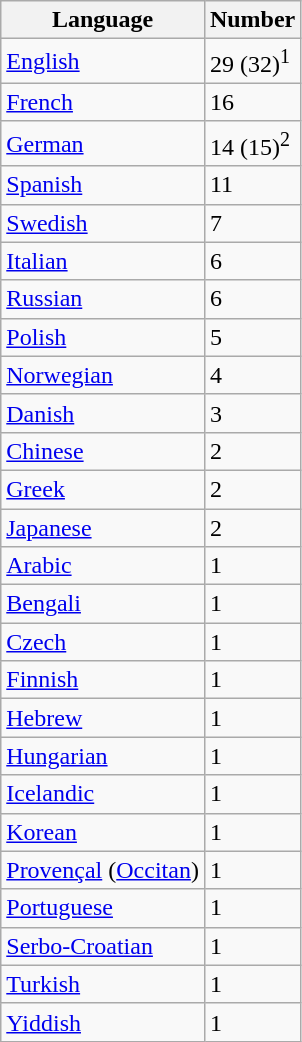<table class="wikitable sortable">
<tr>
<th>Language</th>
<th>Number</th>
</tr>
<tr>
<td><a href='#'>English</a></td>
<td data-sort-value=29>29 (32)<sup>1</sup></td>
</tr>
<tr>
<td><a href='#'>French</a></td>
<td>16</td>
</tr>
<tr>
<td><a href='#'>German</a></td>
<td>14 (15)<sup>2</sup></td>
</tr>
<tr>
<td><a href='#'>Spanish</a></td>
<td>11</td>
</tr>
<tr>
<td><a href='#'>Swedish</a></td>
<td>7</td>
</tr>
<tr>
<td><a href='#'>Italian</a></td>
<td>6</td>
</tr>
<tr>
<td><a href='#'>Russian</a></td>
<td>6</td>
</tr>
<tr>
<td><a href='#'>Polish</a></td>
<td>5</td>
</tr>
<tr>
<td><a href='#'>Norwegian</a></td>
<td>4</td>
</tr>
<tr>
<td><a href='#'>Danish</a></td>
<td>3</td>
</tr>
<tr>
<td><a href='#'>Chinese</a></td>
<td>2</td>
</tr>
<tr>
<td><a href='#'>Greek</a></td>
<td>2</td>
</tr>
<tr>
<td><a href='#'>Japanese</a></td>
<td>2</td>
</tr>
<tr>
<td><a href='#'>Arabic</a></td>
<td>1</td>
</tr>
<tr>
<td><a href='#'>Bengali</a></td>
<td>1</td>
</tr>
<tr>
<td><a href='#'>Czech</a></td>
<td>1</td>
</tr>
<tr>
<td><a href='#'>Finnish</a></td>
<td>1</td>
</tr>
<tr>
<td><a href='#'>Hebrew</a></td>
<td>1</td>
</tr>
<tr>
<td><a href='#'>Hungarian</a></td>
<td>1</td>
</tr>
<tr>
<td><a href='#'>Icelandic</a></td>
<td>1</td>
</tr>
<tr>
<td><a href='#'>Korean</a></td>
<td>1</td>
</tr>
<tr>
<td><a href='#'>Provençal</a> (<a href='#'>Occitan</a>)</td>
<td>1</td>
</tr>
<tr>
<td><a href='#'>Portuguese</a></td>
<td>1</td>
</tr>
<tr>
<td><a href='#'>Serbo-Croatian</a></td>
<td>1</td>
</tr>
<tr>
<td><a href='#'>Turkish</a></td>
<td>1</td>
</tr>
<tr>
<td><a href='#'>Yiddish</a></td>
<td>1</td>
</tr>
</table>
